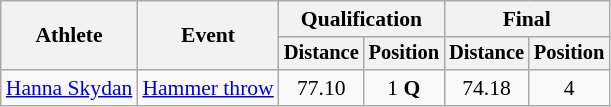<table class=wikitable style=font-size:90%>
<tr>
<th rowspan=2>Athlete</th>
<th rowspan=2>Event</th>
<th colspan=2>Qualification</th>
<th colspan=2>Final</th>
</tr>
<tr style=font-size:95%>
<th>Distance</th>
<th>Position</th>
<th>Distance</th>
<th>Position</th>
</tr>
<tr align=center>
<td align=left><a href='#'>Hanna Skydan</a></td>
<td align=left><a href='#'>Hammer throw</a></td>
<td>77.10 </td>
<td>1 <strong>Q</strong></td>
<td>74.18</td>
<td>4</td>
</tr>
</table>
